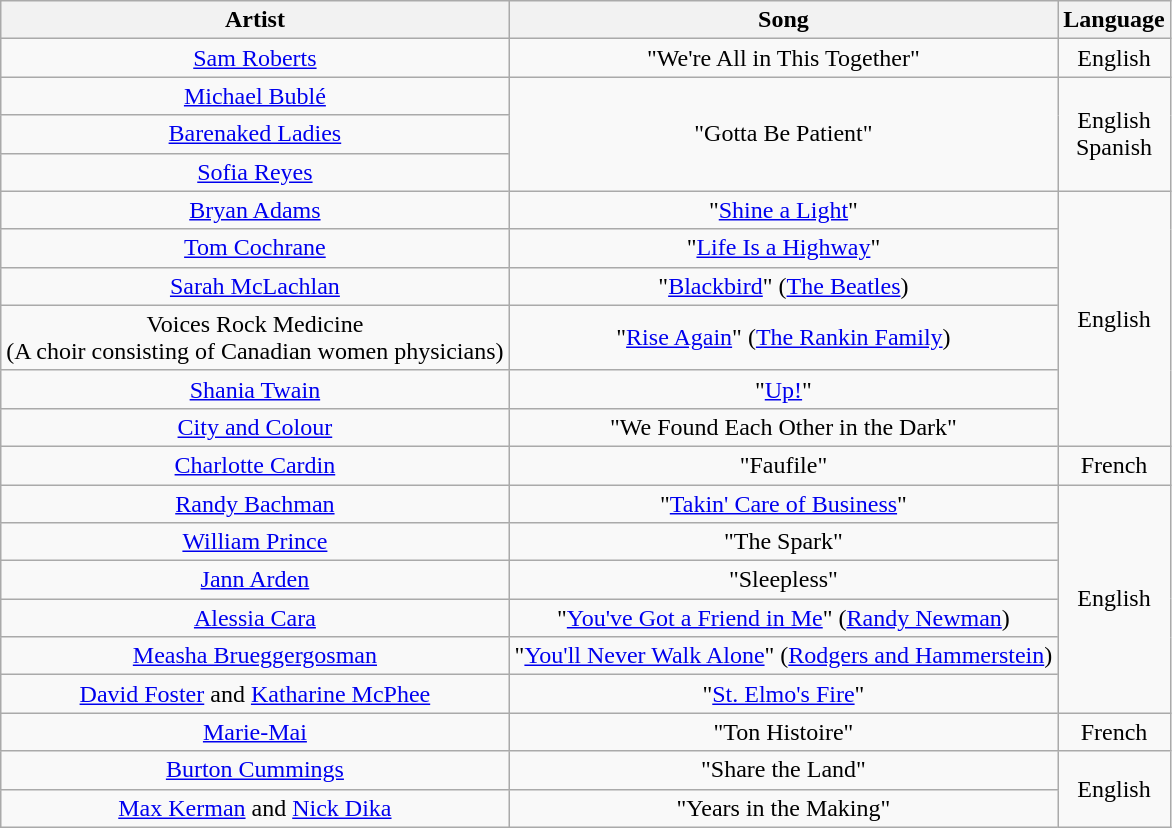<table class="wikitable">
<tr>
<th style="text-align: center; font-weight:bold;">Artist</th>
<th style="text-align: center; font-weight:bold;">Song</th>
<th style="text-align: center; font-weight:bold;">Language</th>
</tr>
<tr>
<td style="text-align: center;"><a href='#'>Sam Roberts</a></td>
<td style="text-align: center;">"We're All in This Together"</td>
<td style="text-align: center;">English</td>
</tr>
<tr>
<td style="text-align: center;"><a href='#'>Michael Bublé</a></td>
<td rowspan="3" style="text-align: center;">"Gotta Be Patient"</td>
<td rowspan="3" style="text-align: center;">English<br>Spanish</td>
</tr>
<tr>
<td style="text-align: center;"><a href='#'>Barenaked Ladies</a></td>
</tr>
<tr>
<td style="text-align: center;"><a href='#'>Sofia Reyes</a></td>
</tr>
<tr>
<td style="text-align: center;"><a href='#'>Bryan Adams</a></td>
<td style="text-align: center;">"<a href='#'>Shine a Light</a>"</td>
<td style="text-align: center;" rowspan="6">English</td>
</tr>
<tr>
<td style="text-align: center;"><a href='#'>Tom Cochrane</a></td>
<td style="text-align: center;">"<a href='#'>Life Is a Highway</a>"</td>
</tr>
<tr>
<td style="text-align: center;"><a href='#'>Sarah McLachlan</a></td>
<td style="text-align: center;">"<a href='#'>Blackbird</a>" (<a href='#'>The Beatles</a>)</td>
</tr>
<tr>
<td style="text-align: center;">Voices Rock Medicine<br>(A choir consisting of Canadian women physicians)</td>
<td style="text-align: center;">"<a href='#'>Rise Again</a>" (<a href='#'>The Rankin Family</a>)</td>
</tr>
<tr>
<td style="text-align: center;"><a href='#'>Shania Twain</a></td>
<td style="text-align: center;">"<a href='#'>Up!</a>"</td>
</tr>
<tr>
<td style="text-align: center;"><a href='#'>City and Colour</a></td>
<td style="text-align: center;">"We Found Each Other in the Dark"</td>
</tr>
<tr>
<td style="text-align: center;"><a href='#'>Charlotte Cardin</a></td>
<td style="text-align: center;">"Faufile"</td>
<td style="text-align: center;">French</td>
</tr>
<tr>
<td style="text-align: center;"><a href='#'>Randy Bachman</a></td>
<td style="text-align: center;">"<a href='#'>Takin' Care of Business</a>"</td>
<td style="text-align: center;" rowspan="6">English</td>
</tr>
<tr>
<td style="text-align: center;"><a href='#'>William Prince</a></td>
<td style="text-align: center;">"The Spark"</td>
</tr>
<tr>
<td style="text-align: center;"><a href='#'>Jann Arden</a></td>
<td style="text-align: center;">"Sleepless"</td>
</tr>
<tr>
<td style="text-align: center;"><a href='#'>Alessia Cara</a></td>
<td style="text-align: center;">"<a href='#'>You've Got a Friend in Me</a>" (<a href='#'>Randy Newman</a>)</td>
</tr>
<tr>
<td style="text-align: center;"><a href='#'>Measha Brueggergosman</a></td>
<td style="text-align: center;">"<a href='#'>You'll Never Walk Alone</a>" (<a href='#'>Rodgers and Hammerstein</a>)</td>
</tr>
<tr>
<td style="text-align: center;"><a href='#'>David Foster</a> and <a href='#'>Katharine McPhee</a></td>
<td style="text-align: center;">"<a href='#'>St. Elmo's Fire</a>"</td>
</tr>
<tr>
<td style="text-align: center;"><a href='#'>Marie-Mai</a></td>
<td style="text-align: center;">"Ton Histoire"</td>
<td style="text-align: center;">French</td>
</tr>
<tr>
<td style="text-align: center;"><a href='#'>Burton Cummings</a></td>
<td style="text-align: center;">"Share the Land"</td>
<td style="text-align: center;" rowspan="2">English</td>
</tr>
<tr>
<td style="text-align: center;"><a href='#'>Max Kerman</a> and <a href='#'>Nick Dika</a></td>
<td style="text-align: center;">"Years in the Making"</td>
</tr>
</table>
